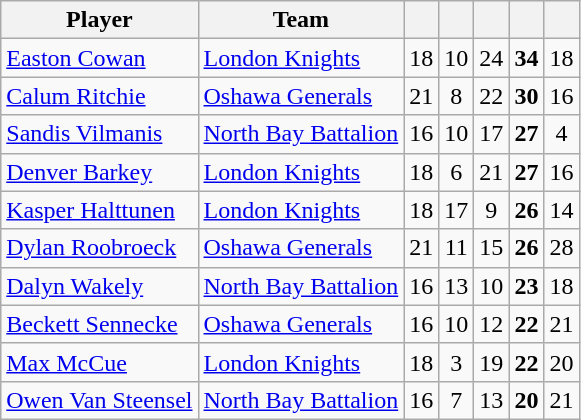<table class="wikitable" style="text-align:center">
<tr>
<th width:30%;">Player</th>
<th width:30%;">Team</th>
<th width:7.5%;"></th>
<th width:7.5%;"></th>
<th width:7.5%;"></th>
<th width:7.5%;"></th>
<th width:7.5%;"></th>
</tr>
<tr>
<td align=left><a href='#'>Easton Cowan</a></td>
<td align=left><a href='#'>London Knights</a></td>
<td>18</td>
<td>10</td>
<td>24</td>
<td><strong>34</strong></td>
<td>18</td>
</tr>
<tr>
<td align=left><a href='#'>Calum Ritchie</a></td>
<td align=left><a href='#'>Oshawa Generals</a></td>
<td>21</td>
<td>8</td>
<td>22</td>
<td><strong>30</strong></td>
<td>16</td>
</tr>
<tr>
<td align=left><a href='#'>Sandis Vilmanis</a></td>
<td align=left><a href='#'>North Bay Battalion</a></td>
<td>16</td>
<td>10</td>
<td>17</td>
<td><strong>27</strong></td>
<td>4</td>
</tr>
<tr>
<td align=left><a href='#'>Denver Barkey</a></td>
<td align=left><a href='#'>London Knights</a></td>
<td>18</td>
<td>6</td>
<td>21</td>
<td><strong>27</strong></td>
<td>16</td>
</tr>
<tr>
<td align=left><a href='#'>Kasper Halttunen</a></td>
<td align=left><a href='#'>London Knights</a></td>
<td>18</td>
<td>17</td>
<td>9</td>
<td><strong>26</strong></td>
<td>14</td>
</tr>
<tr>
<td align=left><a href='#'>Dylan Roobroeck</a></td>
<td align=left><a href='#'>Oshawa Generals</a></td>
<td>21</td>
<td>11</td>
<td>15</td>
<td><strong>26</strong></td>
<td>28</td>
</tr>
<tr>
<td align=left><a href='#'>Dalyn Wakely</a></td>
<td align=left><a href='#'>North Bay Battalion</a></td>
<td>16</td>
<td>13</td>
<td>10</td>
<td><strong>23</strong></td>
<td>18</td>
</tr>
<tr>
<td align=left><a href='#'>Beckett Sennecke</a></td>
<td align=left><a href='#'>Oshawa Generals</a></td>
<td>16</td>
<td>10</td>
<td>12</td>
<td><strong>22</strong></td>
<td>21</td>
</tr>
<tr>
<td align=left><a href='#'>Max McCue</a></td>
<td align=left><a href='#'>London Knights</a></td>
<td>18</td>
<td>3</td>
<td>19</td>
<td><strong>22</strong></td>
<td>20</td>
</tr>
<tr>
<td align=left><a href='#'>Owen Van Steensel</a></td>
<td align=left><a href='#'>North Bay Battalion</a></td>
<td>16</td>
<td>7</td>
<td>13</td>
<td><strong>20</strong></td>
<td>21</td>
</tr>
</table>
